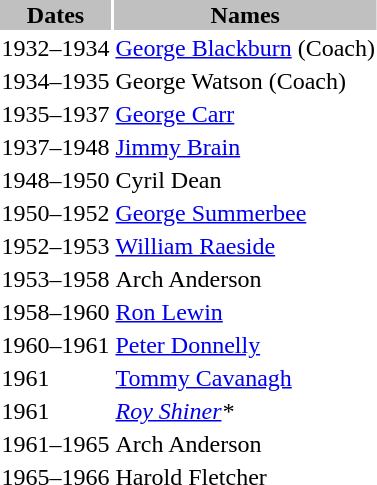<table class="toccolours">
<tr>
<th bgcolor=silver>Dates</th>
<th bgcolor=silver>Names</th>
</tr>
<tr>
<td>1932–1934</td>
<td> <a href='#'>George Blackburn</a> (Coach)</td>
</tr>
<tr>
<td>1934–1935</td>
<td> George Watson (Coach)</td>
</tr>
<tr>
<td>1935–1937</td>
<td> <a href='#'>George Carr</a></td>
</tr>
<tr>
<td>1937–1948</td>
<td> <a href='#'>Jimmy Brain</a></td>
</tr>
<tr>
<td>1948–1950</td>
<td> Cyril Dean</td>
</tr>
<tr>
<td>1950–1952</td>
<td> <a href='#'>George Summerbee</a></td>
</tr>
<tr>
<td>1952–1953</td>
<td> <a href='#'>William Raeside</a></td>
</tr>
<tr>
<td>1953–1958</td>
<td> Arch Anderson</td>
</tr>
<tr>
<td>1958–1960</td>
<td> <a href='#'>Ron Lewin</a></td>
</tr>
<tr>
<td>1960–1961</td>
<td> <a href='#'>Peter Donnelly</a></td>
</tr>
<tr>
<td>1961</td>
<td> <a href='#'>Tommy Cavanagh</a></td>
</tr>
<tr>
<td>1961</td>
<td> <em><a href='#'>Roy Shiner</a>*</em></td>
</tr>
<tr>
<td>1961–1965</td>
<td> Arch Anderson</td>
</tr>
<tr>
<td>1965–1966</td>
<td> Harold Fletcher</td>
</tr>
<tr>
</tr>
</table>
